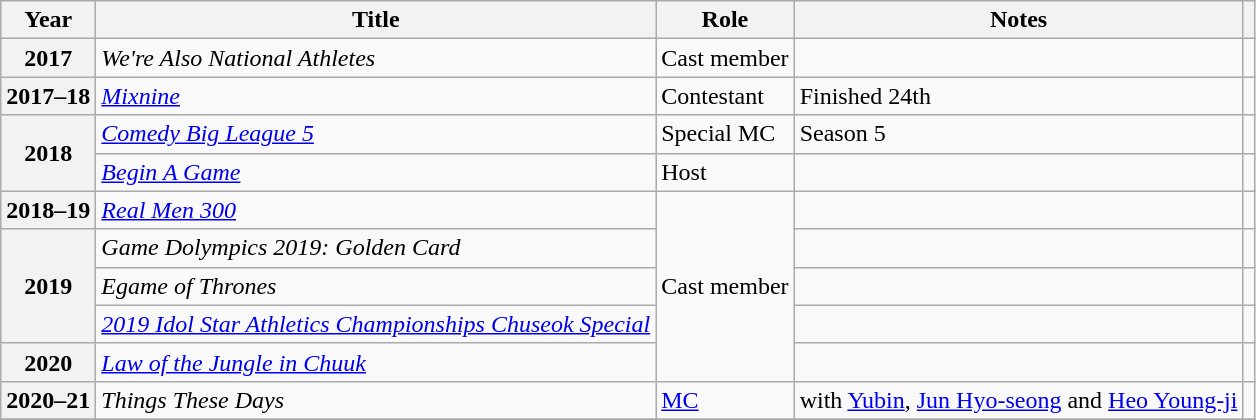<table class="wikitable plainrowheaders">
<tr>
<th scope="col">Year</th>
<th scope="col">Title</th>
<th scope="col">Role</th>
<th scope="col">Notes</th>
<th scope="col" class="unsortable"></th>
</tr>
<tr>
<th scope="row">2017</th>
<td><em>We're Also National Athletes</em></td>
<td>Cast member</td>
<td></td>
<td style="text-align:center"></td>
</tr>
<tr>
<th scope="row">2017–18</th>
<td><em><a href='#'>Mixnine</a></em></td>
<td>Contestant</td>
<td>Finished 24th</td>
<td style="text-align:center"></td>
</tr>
<tr>
<th scope="row" rowspan="2">2018</th>
<td><em><a href='#'>Comedy Big League 5</a></em></td>
<td>Special MC</td>
<td>Season 5</td>
<td style="text-align:center"></td>
</tr>
<tr>
<td><em><a href='#'>Begin A Game</a></em></td>
<td>Host</td>
<td></td>
<td style="text-align:center"></td>
</tr>
<tr>
<th scope="row">2018–19</th>
<td><em><a href='#'>Real Men 300</a></em></td>
<td rowspan="5">Cast member</td>
<td></td>
<td style="text-align:center"></td>
</tr>
<tr>
<th scope="row" rowspan="3">2019</th>
<td><em>Game Dolympics 2019: Golden Card</em></td>
<td></td>
<td style="text-align:center"></td>
</tr>
<tr>
<td><em>Egame of Thrones</em></td>
<td></td>
<td style="text-align:center"></td>
</tr>
<tr>
<td><em><a href='#'>2019 Idol Star Athletics Championships Chuseok Special</a></em></td>
<td></td>
<td style="text-align:center"></td>
</tr>
<tr>
<th scope="row">2020</th>
<td><em><a href='#'>Law of the Jungle in Chuuk</a></em></td>
<td></td>
<td style="text-align:center"></td>
</tr>
<tr>
<th scope="row">2020–21</th>
<td><em>Things These Days</em></td>
<td><a href='#'>MC</a></td>
<td>with <a href='#'>Yubin</a>, <a href='#'>Jun Hyo-seong</a> and <a href='#'>Heo Young-ji</a></td>
<td style="text-align:center"></td>
</tr>
<tr>
</tr>
</table>
